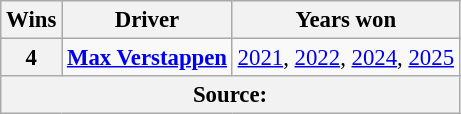<table class="wikitable" style="font-size: 95%;">
<tr>
<th>Wins</th>
<th>Driver</th>
<th>Years won</th>
</tr>
<tr>
<th>4</th>
<td><strong> <a href='#'>Max Verstappen</a></strong></td>
<td><a href='#'>2021</a>, <a href='#'>2022</a>, <a href='#'>2024</a>, <a href='#'>2025</a></td>
</tr>
<tr>
<th colspan=4>Source:</th>
</tr>
</table>
